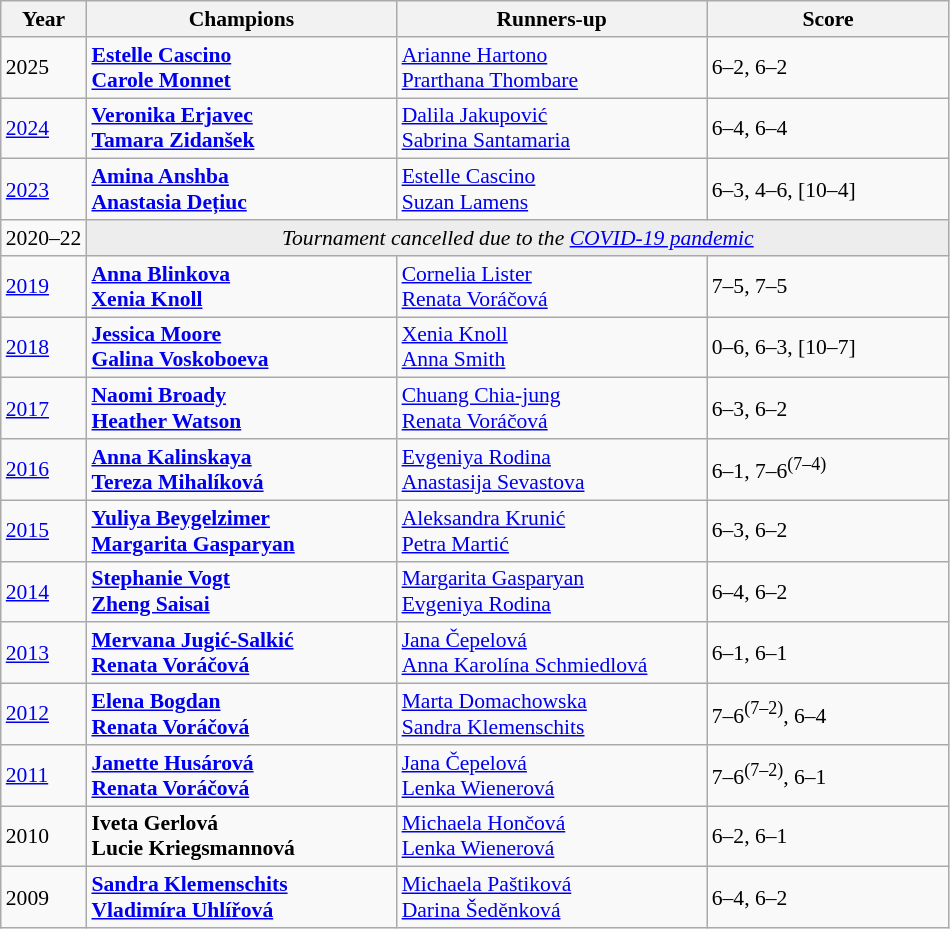<table class="wikitable" style="font-size:90%">
<tr>
<th>Year</th>
<th width="200">Champions</th>
<th width="200">Runners-up</th>
<th width="155">Score</th>
</tr>
<tr>
<td>2025</td>
<td> <strong><a href='#'>Estelle Cascino</a></strong> <br>  <strong><a href='#'>Carole Monnet</a></strong></td>
<td> <a href='#'>Arianne Hartono</a> <br>  <a href='#'>Prarthana Thombare</a></td>
<td>6–2, 6–2</td>
</tr>
<tr>
<td><a href='#'>2024</a></td>
<td> <strong><a href='#'>Veronika Erjavec</a></strong> <br>  <strong><a href='#'>Tamara Zidanšek</a></strong></td>
<td> <a href='#'>Dalila Jakupović</a> <br>  <a href='#'>Sabrina Santamaria</a></td>
<td>6–4, 6–4</td>
</tr>
<tr>
<td><a href='#'>2023</a></td>
<td> <strong><a href='#'>Amina Anshba</a></strong> <br>  <strong><a href='#'>Anastasia Dețiuc</a></strong></td>
<td> <a href='#'>Estelle Cascino</a> <br>  <a href='#'>Suzan Lamens</a></td>
<td>6–3, 4–6, [10–4]</td>
</tr>
<tr>
<td>2020–22</td>
<td colspan="3" style="background:#ededed; text-align:center;"><em>Tournament cancelled due to the <a href='#'>COVID-19 pandemic</a></em></td>
</tr>
<tr>
<td><a href='#'>2019</a></td>
<td> <strong><a href='#'>Anna Blinkova</a></strong> <br>  <strong><a href='#'>Xenia Knoll</a></strong></td>
<td> <a href='#'>Cornelia Lister</a> <br>  <a href='#'>Renata Voráčová</a></td>
<td>7–5, 7–5</td>
</tr>
<tr>
<td><a href='#'>2018</a></td>
<td> <strong><a href='#'>Jessica Moore</a></strong> <br>  <strong><a href='#'>Galina Voskoboeva</a></strong></td>
<td> <a href='#'>Xenia Knoll</a> <br>  <a href='#'>Anna Smith</a></td>
<td>0–6, 6–3, [10–7]</td>
</tr>
<tr>
<td><a href='#'>2017</a></td>
<td> <strong><a href='#'>Naomi Broady</a></strong> <br>  <strong><a href='#'>Heather Watson</a></strong></td>
<td> <a href='#'>Chuang Chia-jung</a> <br>  <a href='#'>Renata Voráčová</a></td>
<td>6–3, 6–2</td>
</tr>
<tr>
<td><a href='#'>2016</a></td>
<td> <strong><a href='#'>Anna Kalinskaya</a></strong> <br>  <strong><a href='#'>Tereza Mihalíková</a></strong></td>
<td> <a href='#'>Evgeniya Rodina</a> <br>  <a href='#'>Anastasija Sevastova</a></td>
<td>6–1, 7–6<sup>(7–4)</sup></td>
</tr>
<tr>
<td><a href='#'>2015</a></td>
<td> <strong><a href='#'>Yuliya Beygelzimer</a></strong> <br>  <strong><a href='#'>Margarita Gasparyan</a></strong></td>
<td> <a href='#'>Aleksandra Krunić</a> <br>  <a href='#'>Petra Martić</a></td>
<td>6–3, 6–2</td>
</tr>
<tr>
<td><a href='#'>2014</a></td>
<td> <strong><a href='#'>Stephanie Vogt</a></strong> <br>  <strong><a href='#'>Zheng Saisai</a></strong></td>
<td> <a href='#'>Margarita Gasparyan</a> <br>  <a href='#'>Evgeniya Rodina</a></td>
<td>6–4, 6–2</td>
</tr>
<tr>
<td><a href='#'>2013</a></td>
<td> <strong><a href='#'>Mervana Jugić-Salkić</a></strong> <br>  <strong><a href='#'>Renata Voráčová</a></strong></td>
<td> <a href='#'>Jana Čepelová</a> <br>  <a href='#'>Anna Karolína Schmiedlová</a></td>
<td>6–1, 6–1</td>
</tr>
<tr>
<td><a href='#'>2012</a></td>
<td> <strong><a href='#'>Elena Bogdan</a></strong> <br>  <strong><a href='#'>Renata Voráčová</a></strong></td>
<td> <a href='#'>Marta Domachowska</a> <br>  <a href='#'>Sandra Klemenschits</a></td>
<td>7–6<sup>(7–2)</sup>, 6–4</td>
</tr>
<tr>
<td><a href='#'>2011</a></td>
<td> <strong><a href='#'>Janette Husárová</a></strong> <br>  <strong><a href='#'>Renata Voráčová</a></strong></td>
<td> <a href='#'>Jana Čepelová</a> <br>  <a href='#'>Lenka Wienerová</a></td>
<td>7–6<sup>(7–2)</sup>, 6–1</td>
</tr>
<tr>
<td>2010</td>
<td> <strong>Iveta Gerlová</strong> <br>  <strong>Lucie Kriegsmannová</strong></td>
<td> <a href='#'>Michaela Hončová</a> <br>  <a href='#'>Lenka Wienerová</a></td>
<td>6–2, 6–1</td>
</tr>
<tr>
<td>2009</td>
<td> <strong><a href='#'>Sandra Klemenschits</a></strong> <br>  <strong><a href='#'>Vladimíra Uhlířová</a></strong></td>
<td> <a href='#'>Michaela Paštiková</a> <br>  <a href='#'>Darina Šeděnková</a></td>
<td>6–4, 6–2</td>
</tr>
</table>
